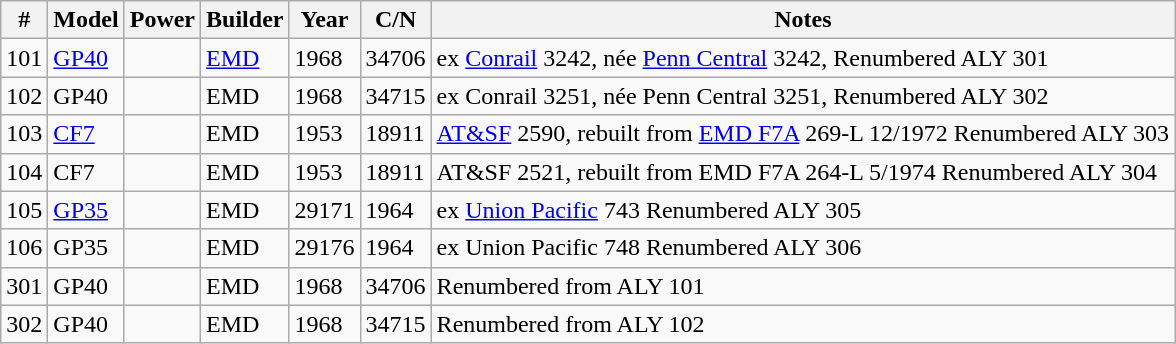<table class="wikitable" border="1">
<tr>
<th>#</th>
<th>Model</th>
<th>Power</th>
<th>Builder</th>
<th>Year</th>
<th>C/N</th>
<th>Notes</th>
</tr>
<tr>
<td>101</td>
<td><a href='#'>GP40</a></td>
<td></td>
<td><a href='#'>EMD</a></td>
<td>1968</td>
<td>34706</td>
<td>ex <a href='#'>Conrail</a> 3242, née <a href='#'>Penn Central</a> 3242, Renumbered ALY 301</td>
</tr>
<tr>
<td>102</td>
<td>GP40</td>
<td></td>
<td>EMD</td>
<td>1968</td>
<td>34715</td>
<td>ex Conrail 3251, née Penn Central 3251, Renumbered ALY 302</td>
</tr>
<tr>
<td>103</td>
<td><a href='#'>CF7</a></td>
<td></td>
<td>EMD</td>
<td>1953</td>
<td>18911</td>
<td><a href='#'>AT&SF</a> 2590, rebuilt from <a href='#'>EMD F7A</a> 269-L 12/1972 Renumbered ALY 303</td>
</tr>
<tr>
<td>104</td>
<td>CF7</td>
<td></td>
<td>EMD</td>
<td>1953</td>
<td>18911</td>
<td>AT&SF 2521, rebuilt from EMD F7A 264-L 5/1974 Renumbered ALY 304</td>
</tr>
<tr>
<td>105</td>
<td><a href='#'>GP35</a></td>
<td></td>
<td>EMD</td>
<td>29171</td>
<td>1964</td>
<td>ex <a href='#'>Union Pacific</a> 743 Renumbered ALY 305</td>
</tr>
<tr>
<td>106</td>
<td>GP35</td>
<td></td>
<td>EMD</td>
<td>29176</td>
<td>1964</td>
<td>ex Union Pacific 748 Renumbered ALY 306</td>
</tr>
<tr>
<td>301</td>
<td>GP40</td>
<td></td>
<td>EMD</td>
<td>1968</td>
<td>34706</td>
<td>Renumbered from ALY 101</td>
</tr>
<tr>
<td>302</td>
<td>GP40</td>
<td></td>
<td>EMD</td>
<td>1968</td>
<td>34715</td>
<td>Renumbered from ALY 102</td>
</tr>
</table>
